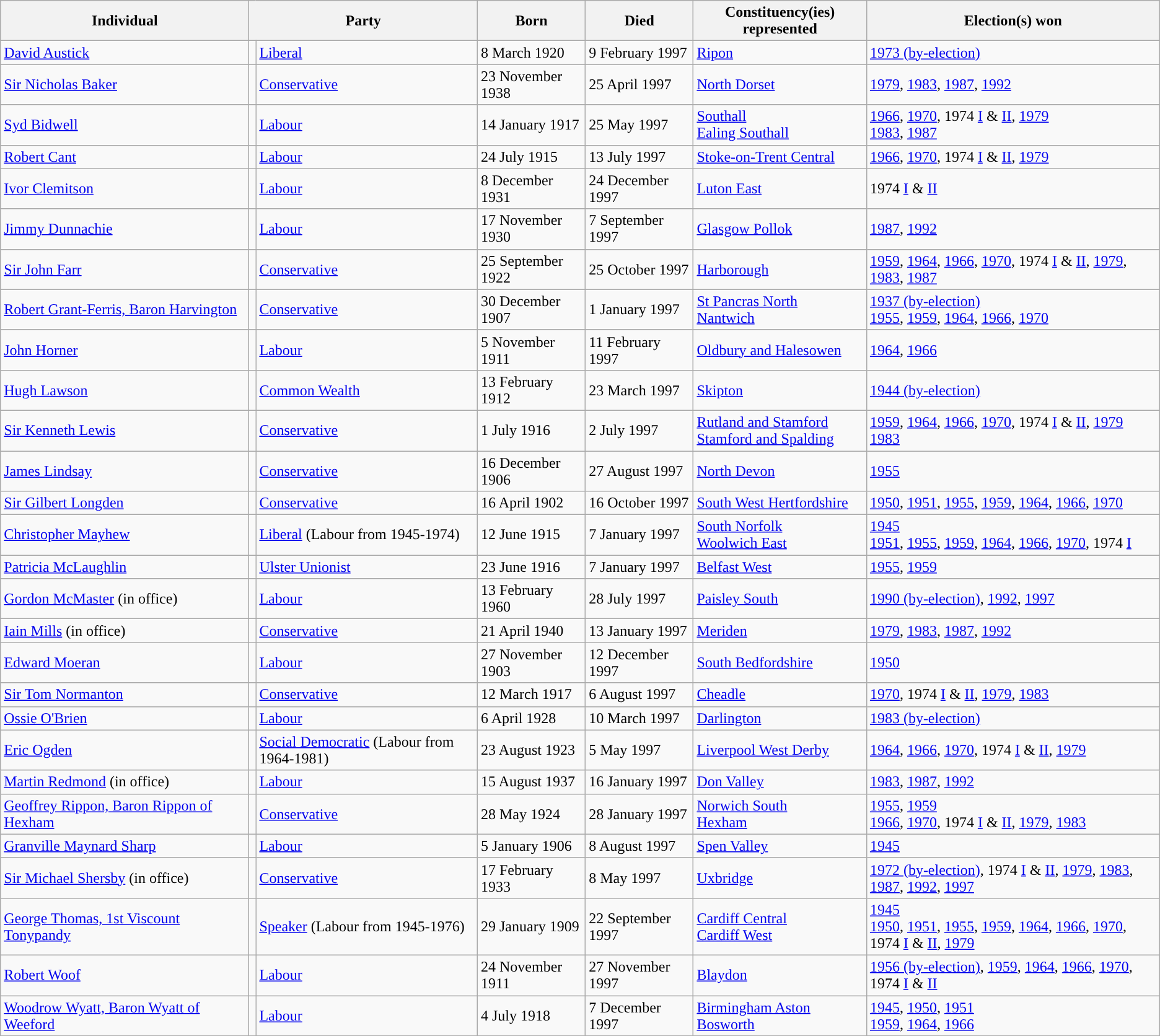<table class="wikitable sortable">
<tr>
<th width="260px">Individual</th>
<th colspan="2">Party</th>
<th>Born</th>
<th>Died</th>
<th>Constituency(ies) represented</th>
<th>Election(s) won</th>
</tr>
<tr>
<td><a href='#'>David Austick</a></td>
<td style="background-color: "></td>
<td><a href='#'>Liberal</a></td>
<td>8 March 1920</td>
<td>9 February 1997</td>
<td><a href='#'>Ripon</a></td>
<td><a href='#'>1973 (by-election)</a></td>
</tr>
<tr>
<td><a href='#'>Sir Nicholas Baker</a></td>
<td style="background-color: "></td>
<td><a href='#'>Conservative</a></td>
<td>23 November 1938</td>
<td>25 April 1997</td>
<td><a href='#'>North Dorset</a></td>
<td><a href='#'>1979</a>, <a href='#'>1983</a>, <a href='#'>1987</a>, <a href='#'>1992</a></td>
</tr>
<tr>
<td><a href='#'>Syd Bidwell</a></td>
<td style="background-color: "></td>
<td><a href='#'>Labour</a></td>
<td>14 January 1917</td>
<td>25 May 1997</td>
<td><a href='#'>Southall</a><br><a href='#'>Ealing Southall</a></td>
<td><a href='#'>1966</a>, <a href='#'>1970</a>, 1974 <a href='#'>I</a> & <a href='#'>II</a>, <a href='#'>1979</a><br><a href='#'>1983</a>, <a href='#'>1987</a></td>
</tr>
<tr>
<td><a href='#'>Robert Cant</a></td>
<td style="background-color: "></td>
<td><a href='#'>Labour</a></td>
<td>24 July 1915</td>
<td>13 July 1997</td>
<td><a href='#'>Stoke-on-Trent Central</a></td>
<td><a href='#'>1966</a>, <a href='#'>1970</a>, 1974 <a href='#'>I</a> & <a href='#'>II</a>, <a href='#'>1979</a></td>
</tr>
<tr>
<td><a href='#'>Ivor Clemitson</a></td>
<td style="background-color: "></td>
<td><a href='#'>Labour</a></td>
<td>8 December 1931</td>
<td>24 December 1997</td>
<td><a href='#'>Luton East</a></td>
<td>1974 <a href='#'>I</a> & <a href='#'>II</a></td>
</tr>
<tr>
<td><a href='#'>Jimmy Dunnachie</a></td>
<td style="background-color: "></td>
<td><a href='#'>Labour</a></td>
<td>17 November 1930</td>
<td>7 September 1997</td>
<td><a href='#'>Glasgow Pollok</a></td>
<td><a href='#'>1987</a>, <a href='#'>1992</a></td>
</tr>
<tr>
<td><a href='#'>Sir John Farr</a></td>
<td style="background-color: "></td>
<td><a href='#'>Conservative</a></td>
<td>25 September 1922</td>
<td>25 October 1997</td>
<td><a href='#'>Harborough</a></td>
<td><a href='#'>1959</a>, <a href='#'>1964</a>, <a href='#'>1966</a>, <a href='#'>1970</a>, 1974 <a href='#'>I</a> & <a href='#'>II</a>, <a href='#'>1979</a>, <a href='#'>1983</a>, <a href='#'>1987</a></td>
</tr>
<tr>
<td><a href='#'>Robert Grant-Ferris, Baron Harvington</a></td>
<td style="background-color: "></td>
<td><a href='#'>Conservative</a></td>
<td>30 December 1907</td>
<td>1 January 1997</td>
<td><a href='#'>St Pancras North</a><br><a href='#'>Nantwich</a></td>
<td><a href='#'>1937 (by-election)</a><br><a href='#'>1955</a>, <a href='#'>1959</a>, <a href='#'>1964</a>, <a href='#'>1966</a>, <a href='#'>1970</a></td>
</tr>
<tr>
<td><a href='#'>John Horner</a></td>
<td style="background-color: "></td>
<td><a href='#'>Labour</a></td>
<td>5 November 1911</td>
<td>11 February 1997</td>
<td><a href='#'>Oldbury and Halesowen</a></td>
<td><a href='#'>1964</a>, <a href='#'>1966</a></td>
</tr>
<tr>
<td><a href='#'>Hugh Lawson</a></td>
<td style="background-color: "></td>
<td><a href='#'>Common Wealth</a></td>
<td>13 February 1912</td>
<td>23 March 1997</td>
<td><a href='#'>Skipton</a></td>
<td><a href='#'>1944 (by-election)</a></td>
</tr>
<tr>
<td><a href='#'>Sir Kenneth Lewis</a></td>
<td style="background-color: "></td>
<td><a href='#'>Conservative</a></td>
<td>1 July 1916</td>
<td>2 July 1997</td>
<td><a href='#'>Rutland and Stamford</a><br><a href='#'>Stamford and Spalding</a></td>
<td><a href='#'>1959</a>, <a href='#'>1964</a>, <a href='#'>1966</a>, <a href='#'>1970</a>, 1974 <a href='#'>I</a> & <a href='#'>II</a>, <a href='#'>1979</a><br><a href='#'>1983</a></td>
</tr>
<tr>
<td><a href='#'>James Lindsay</a></td>
<td style="background-color: "></td>
<td><a href='#'>Conservative</a></td>
<td>16 December 1906</td>
<td>27 August 1997</td>
<td><a href='#'>North Devon</a></td>
<td><a href='#'>1955</a></td>
</tr>
<tr>
<td><a href='#'>Sir Gilbert Longden</a></td>
<td style="background-color: "></td>
<td><a href='#'>Conservative</a></td>
<td>16 April 1902</td>
<td>16 October 1997</td>
<td><a href='#'>South West Hertfordshire</a></td>
<td><a href='#'>1950</a>, <a href='#'>1951</a>, <a href='#'>1955</a>, <a href='#'>1959</a>, <a href='#'>1964</a>, <a href='#'>1966</a>, <a href='#'>1970</a></td>
</tr>
<tr>
<td><a href='#'>Christopher Mayhew</a></td>
<td style="background-color: "></td>
<td><a href='#'>Liberal</a> (Labour from 1945-1974)</td>
<td>12 June 1915</td>
<td>7 January 1997</td>
<td><a href='#'>South Norfolk</a><br><a href='#'>Woolwich East</a></td>
<td><a href='#'>1945</a><br><a href='#'>1951</a>, <a href='#'>1955</a>, <a href='#'>1959</a>, <a href='#'>1964</a>, <a href='#'>1966</a>, <a href='#'>1970</a>, 1974 <a href='#'>I</a></td>
</tr>
<tr>
<td><a href='#'>Patricia McLaughlin</a></td>
<td style="background-color: "></td>
<td><a href='#'>Ulster Unionist</a></td>
<td>23 June 1916</td>
<td>7 January 1997</td>
<td><a href='#'>Belfast West</a></td>
<td><a href='#'>1955</a>, <a href='#'>1959</a></td>
</tr>
<tr>
<td><a href='#'>Gordon McMaster</a> (in office)</td>
<td style="background-color: "></td>
<td><a href='#'>Labour</a></td>
<td>13 February 1960</td>
<td>28 July 1997</td>
<td><a href='#'>Paisley South</a></td>
<td><a href='#'>1990 (by-election)</a>, <a href='#'>1992</a>, <a href='#'>1997</a></td>
</tr>
<tr>
<td><a href='#'>Iain Mills</a> (in office)</td>
<td style="background-color: "></td>
<td><a href='#'>Conservative</a></td>
<td>21 April 1940</td>
<td>13 January 1997</td>
<td><a href='#'>Meriden</a></td>
<td><a href='#'>1979</a>, <a href='#'>1983</a>, <a href='#'>1987</a>, <a href='#'>1992</a></td>
</tr>
<tr>
<td><a href='#'>Edward Moeran</a></td>
<td style="background-color: "></td>
<td><a href='#'>Labour</a></td>
<td>27 November 1903</td>
<td>12 December 1997</td>
<td><a href='#'>South Bedfordshire</a></td>
<td><a href='#'>1950</a></td>
</tr>
<tr>
<td><a href='#'>Sir Tom Normanton</a></td>
<td style="background-color: "></td>
<td><a href='#'>Conservative</a></td>
<td>12 March 1917</td>
<td>6 August 1997</td>
<td><a href='#'>Cheadle</a></td>
<td><a href='#'>1970</a>, 1974 <a href='#'>I</a> & <a href='#'>II</a>, <a href='#'>1979</a>, <a href='#'>1983</a></td>
</tr>
<tr>
<td><a href='#'>Ossie O'Brien</a></td>
<td style="background-color: "></td>
<td><a href='#'>Labour</a></td>
<td>6 April 1928</td>
<td>10 March 1997</td>
<td><a href='#'>Darlington</a></td>
<td><a href='#'>1983 (by-election)</a></td>
</tr>
<tr>
<td><a href='#'>Eric Ogden</a></td>
<td style="background-color: "></td>
<td><a href='#'>Social Democratic</a> (Labour from 1964-1981)</td>
<td>23 August 1923</td>
<td>5 May 1997</td>
<td><a href='#'>Liverpool West Derby</a></td>
<td><a href='#'>1964</a>, <a href='#'>1966</a>, <a href='#'>1970</a>, 1974 <a href='#'>I</a> & <a href='#'>II</a>, <a href='#'>1979</a></td>
</tr>
<tr>
<td><a href='#'>Martin Redmond</a> (in office)</td>
<td style="background-color: "></td>
<td><a href='#'>Labour</a></td>
<td>15 August 1937</td>
<td>16 January 1997</td>
<td><a href='#'>Don Valley</a></td>
<td><a href='#'>1983</a>, <a href='#'>1987</a>, <a href='#'>1992</a></td>
</tr>
<tr>
<td><a href='#'>Geoffrey Rippon, Baron Rippon of Hexham</a></td>
<td style="background-color: "></td>
<td><a href='#'>Conservative</a></td>
<td>28 May 1924</td>
<td>28 January 1997</td>
<td><a href='#'>Norwich South</a><br><a href='#'>Hexham</a></td>
<td><a href='#'>1955</a>, <a href='#'>1959</a><br><a href='#'>1966</a>, <a href='#'>1970</a>, 1974 <a href='#'>I</a> & <a href='#'>II</a>, <a href='#'>1979</a>, <a href='#'>1983</a></td>
</tr>
<tr>
<td><a href='#'>Granville Maynard Sharp</a></td>
<td style="background-color: "></td>
<td><a href='#'>Labour</a></td>
<td>5 January 1906</td>
<td>8 August 1997</td>
<td><a href='#'>Spen Valley</a></td>
<td><a href='#'>1945</a></td>
</tr>
<tr>
<td><a href='#'>Sir Michael Shersby</a> (in office)</td>
<td style="background-color: "></td>
<td><a href='#'>Conservative</a></td>
<td>17 February 1933</td>
<td>8 May 1997</td>
<td><a href='#'>Uxbridge</a></td>
<td><a href='#'>1972 (by-election)</a>, 1974 <a href='#'>I</a> & <a href='#'>II</a>, <a href='#'>1979</a>, <a href='#'>1983</a>, <a href='#'>1987</a>, <a href='#'>1992</a>, <a href='#'>1997</a></td>
</tr>
<tr>
<td><a href='#'>George Thomas, 1st Viscount Tonypandy</a></td>
<td style="background-color: "></td>
<td><a href='#'>Speaker</a> (Labour from 1945-1976)</td>
<td>29 January 1909</td>
<td>22 September 1997</td>
<td><a href='#'>Cardiff Central</a><br><a href='#'>Cardiff West</a></td>
<td><a href='#'>1945</a><br><a href='#'>1950</a>, <a href='#'>1951</a>, <a href='#'>1955</a>, <a href='#'>1959</a>, <a href='#'>1964</a>, <a href='#'>1966</a>, <a href='#'>1970</a>, 1974 <a href='#'>I</a> & <a href='#'>II</a>, <a href='#'>1979</a></td>
</tr>
<tr>
<td><a href='#'>Robert Woof</a></td>
<td style="background-color: "></td>
<td><a href='#'>Labour</a></td>
<td>24 November 1911</td>
<td>27 November 1997</td>
<td><a href='#'>Blaydon</a></td>
<td><a href='#'>1956 (by-election)</a>, <a href='#'>1959</a>, <a href='#'>1964</a>, <a href='#'>1966</a>, <a href='#'>1970</a>, 1974 <a href='#'>I</a> & <a href='#'>II</a></td>
</tr>
<tr>
<td><a href='#'>Woodrow Wyatt, Baron Wyatt of Weeford</a></td>
<td style="background-color: "></td>
<td><a href='#'>Labour</a></td>
<td>4 July 1918</td>
<td>7 December 1997</td>
<td><a href='#'>Birmingham Aston</a><br><a href='#'>Bosworth</a></td>
<td><a href='#'>1945</a>, <a href='#'>1950</a>, <a href='#'>1951</a><br><a href='#'>1959</a>, <a href='#'>1964</a>, <a href='#'>1966</a></td>
</tr>
<tr>
</tr>
</table>
